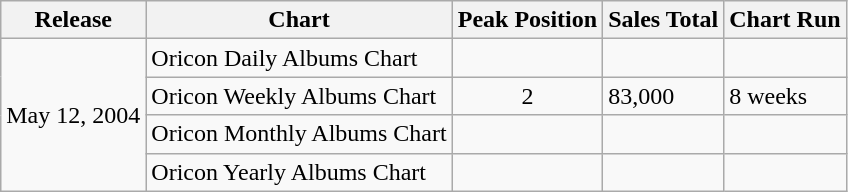<table class="wikitable">
<tr>
<th>Release</th>
<th>Chart</th>
<th>Peak Position</th>
<th>Sales Total</th>
<th>Chart Run</th>
</tr>
<tr>
<td rowspan="4">May 12, 2004</td>
<td>Oricon Daily Albums Chart</td>
<td align="center"></td>
<td></td>
<td></td>
</tr>
<tr>
<td>Oricon Weekly Albums Chart</td>
<td align="center">2</td>
<td>83,000</td>
<td>8 weeks</td>
</tr>
<tr>
<td>Oricon Monthly Albums Chart</td>
<td align="center"></td>
<td></td>
<td></td>
</tr>
<tr>
<td>Oricon Yearly Albums Chart</td>
<td align="center"></td>
<td></td>
<td></td>
</tr>
</table>
